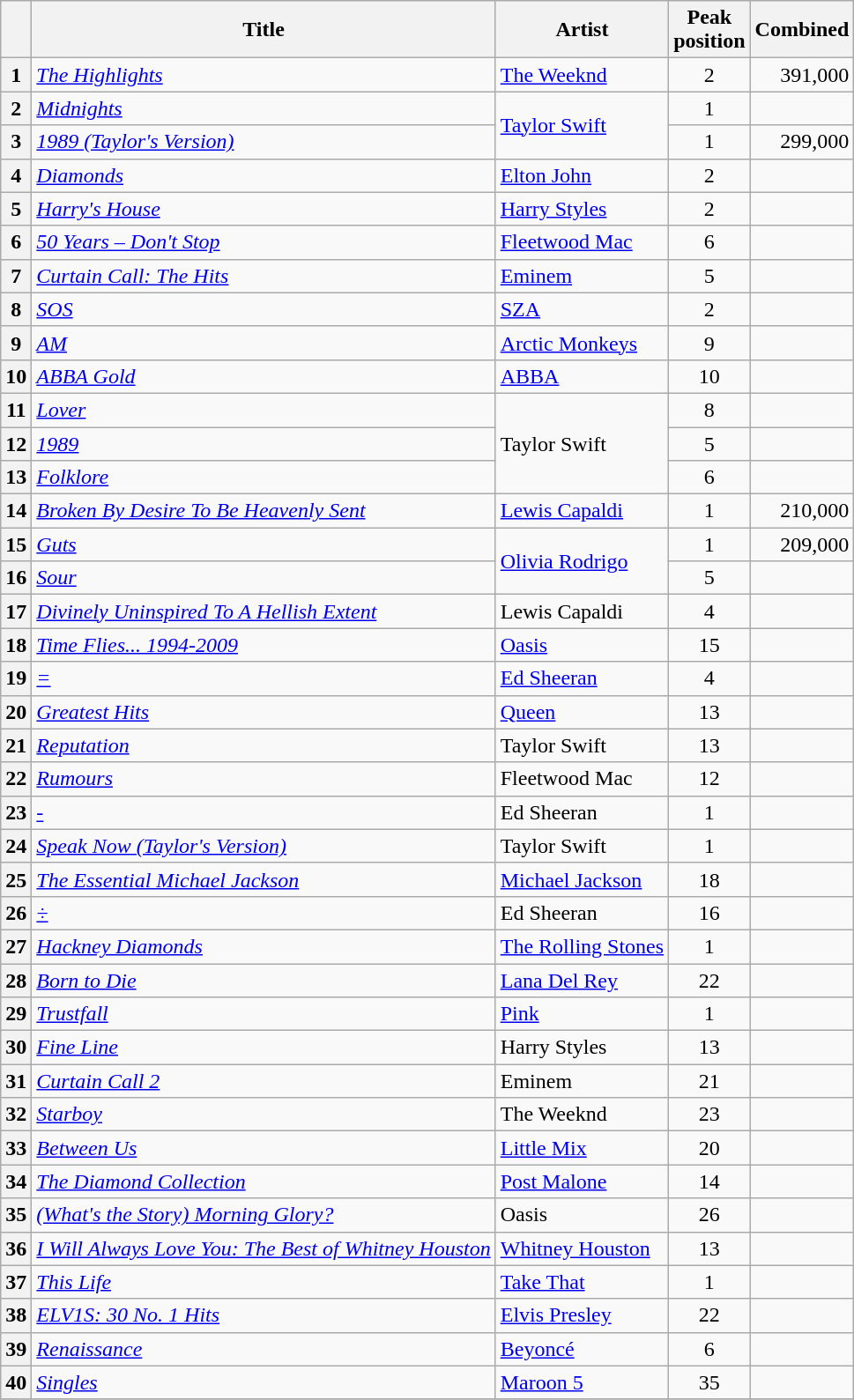<table class="wikitable plainrowheaders sortable">
<tr>
<th scope=col></th>
<th scope=col>Title</th>
<th scope=col>Artist</th>
<th scope=col>Peak<br>position</th>
<th scope=col>Combined</th>
</tr>
<tr>
<th scope=row style="text-align:center;">1</th>
<td><em><a href='#'>The Highlights</a></em></td>
<td><a href='#'>The Weeknd</a></td>
<td align="center">2</td>
<td align="right">391,000</td>
</tr>
<tr>
<th scope=row style="text-align:center;">2</th>
<td><em><a href='#'>Midnights</a></em></td>
<td rowspan="2"><a href='#'>Taylor Swift</a></td>
<td align="center">1</td>
<td align="right"></td>
</tr>
<tr>
<th scope=row style="text-align:center;">3</th>
<td><em><a href='#'>1989 (Taylor's Version)</a></em></td>
<td align="center">1</td>
<td align="right">299,000</td>
</tr>
<tr>
<th scope=row style="text-align:center;">4</th>
<td><em><a href='#'>Diamonds</a></em></td>
<td><a href='#'>Elton John</a></td>
<td align="center">2</td>
<td align="right"></td>
</tr>
<tr>
<th scope=row style="text-align:center;">5</th>
<td><em><a href='#'>Harry's House</a></em></td>
<td><a href='#'>Harry Styles</a></td>
<td align="center">2 </td>
<td align="right"></td>
</tr>
<tr>
<th scope=row style="text-align:center;">6</th>
<td><em><a href='#'>50 Years – Don't Stop</a></em></td>
<td><a href='#'>Fleetwood Mac</a></td>
<td align="center">6 </td>
<td align="right"></td>
</tr>
<tr>
<th scope=row style="text-align:center;">7</th>
<td><em><a href='#'>Curtain Call: The Hits</a></em></td>
<td><a href='#'>Eminem</a></td>
<td align="center">5 </td>
<td align="right"></td>
</tr>
<tr>
<th scope=row style="text-align:center;">8</th>
<td><em><a href='#'>SOS</a></em></td>
<td><a href='#'>SZA</a></td>
<td align="center">2</td>
<td align="right"></td>
</tr>
<tr>
<th scope=row style="text-align:center;">9</th>
<td><em><a href='#'>AM</a></em></td>
<td><a href='#'>Arctic Monkeys</a></td>
<td align="center">9 </td>
<td align="right"></td>
</tr>
<tr>
<th scope=row style="text-align:center;">10</th>
<td><em><a href='#'>ABBA Gold</a></em></td>
<td><a href='#'>ABBA</a></td>
<td align="center">10 </td>
<td align="right"></td>
</tr>
<tr>
<th scope=row style="text-align:center;">11</th>
<td><em><a href='#'>Lover</a></em></td>
<td rowspan="3">Taylor Swift</td>
<td align="center">8 </td>
<td align="right"></td>
</tr>
<tr>
<th scope=row style="text-align:center;">12</th>
<td><em><a href='#'>1989</a></em></td>
<td align="center">5 </td>
<td align="right"></td>
</tr>
<tr>
<th scope=row style="text-align:center;">13</th>
<td><em><a href='#'>Folklore</a></em></td>
<td align="center">6 </td>
<td align="right"></td>
</tr>
<tr>
<th scope=row style="text-align:center;">14</th>
<td><em><a href='#'>Broken By Desire To Be Heavenly Sent</a></em></td>
<td><a href='#'>Lewis Capaldi</a></td>
<td align="center">1</td>
<td align="right">210,000</td>
</tr>
<tr>
<th scope=row style="text-align:center;">15</th>
<td><em><a href='#'>Guts</a></em></td>
<td rowspan="2"><a href='#'>Olivia Rodrigo</a></td>
<td align="center">1</td>
<td align="right">209,000</td>
</tr>
<tr>
<th scope=row style="text-align:center;">16</th>
<td><em><a href='#'>Sour</a></em></td>
<td align="center">5 </td>
<td align="right"></td>
</tr>
<tr>
<th scope=row style="text-align:center;">17</th>
<td><em><a href='#'>Divinely Uninspired To A Hellish Extent</a></em></td>
<td>Lewis Capaldi</td>
<td align="center">4 </td>
<td align="right"></td>
</tr>
<tr>
<th scope=row style="text-align:center;">18</th>
<td><em><a href='#'>Time Flies... 1994-2009</a></em></td>
<td><a href='#'>Oasis</a></td>
<td align="center">15 </td>
<td align="right"></td>
</tr>
<tr>
<th scope=row style="text-align:center;">19</th>
<td><em><a href='#'>=</a></em></td>
<td><a href='#'>Ed Sheeran</a></td>
<td align="center">4 </td>
<td align="right"></td>
</tr>
<tr>
<th scope=row style="text-align:center;">20</th>
<td><em><a href='#'>Greatest Hits</a></em></td>
<td><a href='#'>Queen</a></td>
<td align="center">13 </td>
<td align="right"></td>
</tr>
<tr>
<th scope=row style="text-align:center;">21</th>
<td><em><a href='#'>Reputation</a></em></td>
<td>Taylor Swift</td>
<td align="center">13 </td>
<td align="right"></td>
</tr>
<tr>
<th scope=row style="text-align:center;">22</th>
<td><em><a href='#'>Rumours</a></em></td>
<td>Fleetwood Mac</td>
<td align="center">12 </td>
<td align="right"></td>
</tr>
<tr>
<th scope=row style="text-align:center;">23</th>
<td><em><a href='#'>-</a></em></td>
<td>Ed Sheeran</td>
<td align="center">1</td>
<td align="right"></td>
</tr>
<tr>
<th scope=row style="text-align:center;">24</th>
<td><em><a href='#'>Speak Now (Taylor's Version)</a></em></td>
<td>Taylor Swift</td>
<td align="center">1</td>
<td align="right"></td>
</tr>
<tr>
<th scope=row style="text-align:center;">25</th>
<td><em><a href='#'>The Essential Michael Jackson</a></em></td>
<td><a href='#'>Michael Jackson</a></td>
<td align="center">18 </td>
<td align="right"></td>
</tr>
<tr>
<th scope=row style="text-align:center;">26</th>
<td><em><a href='#'>÷</a></em></td>
<td>Ed Sheeran</td>
<td align="center">16 </td>
<td align="right"></td>
</tr>
<tr>
<th scope=row style="text-align:center;">27</th>
<td><em><a href='#'>Hackney Diamonds</a></em></td>
<td><a href='#'>The Rolling Stones</a></td>
<td align="center">1</td>
<td align="right"></td>
</tr>
<tr>
<th scope=row style="text-align:center;">28</th>
<td><em><a href='#'>Born to Die</a></em></td>
<td><a href='#'>Lana Del Rey</a></td>
<td align="center">22 </td>
<td align="right"></td>
</tr>
<tr>
<th scope=row style="text-align:center;">29</th>
<td><em><a href='#'>Trustfall</a></em></td>
<td><a href='#'>Pink</a></td>
<td align="center">1</td>
<td align="right"></td>
</tr>
<tr>
<th scope=row style="text-align:center;">30</th>
<td><em><a href='#'>Fine Line</a></em></td>
<td>Harry Styles</td>
<td align="center">13 </td>
<td align="right"></td>
</tr>
<tr>
<th scope=row style="text-align:center;">31</th>
<td><em><a href='#'>Curtain Call 2</a></em></td>
<td>Eminem</td>
<td align="center">21 </td>
<td align="right"></td>
</tr>
<tr>
<th scope=row style="text-align:center;">32</th>
<td><em><a href='#'>Starboy</a></em></td>
<td>The Weeknd</td>
<td align="center">23 </td>
<td align="right"></td>
</tr>
<tr>
<th scope=row style="text-align:center;">33</th>
<td><em><a href='#'>Between Us</a></em></td>
<td><a href='#'>Little Mix</a></td>
<td align="center">20 </td>
<td align="right"></td>
</tr>
<tr>
<th scope=row style="text-align:center;">34</th>
<td><em><a href='#'>The Diamond Collection</a></em></td>
<td><a href='#'>Post Malone</a></td>
<td align="center">14</td>
<td align="right"></td>
</tr>
<tr>
<th scope=row style="text-align:center;">35</th>
<td><em><a href='#'>(What's the Story) Morning Glory?</a></em></td>
<td>Oasis</td>
<td align="center">26 </td>
<td align="right"></td>
</tr>
<tr>
<th scope=row style="text-align:center;">36</th>
<td><em><a href='#'>I Will Always Love You: The Best of Whitney Houston</a></em></td>
<td><a href='#'>Whitney Houston</a></td>
<td align="center">13</td>
<td align="right"></td>
</tr>
<tr>
<th scope=row style="text-align:center;">37</th>
<td><em><a href='#'>This Life</a></em></td>
<td><a href='#'>Take That</a></td>
<td align="center">1</td>
<td align="right"></td>
</tr>
<tr>
<th scope=row style="text-align:center;">38</th>
<td><em><a href='#'>ELV1S: 30 No. 1 Hits</a></em></td>
<td><a href='#'>Elvis Presley</a></td>
<td align="center">22 </td>
<td align="right"></td>
</tr>
<tr>
<th scope=row style="text-align:center;">39</th>
<td><em><a href='#'>Renaissance</a></em></td>
<td><a href='#'>Beyoncé</a></td>
<td align="center">6 </td>
<td align="right"></td>
</tr>
<tr>
<th scope=row style="text-align:center;">40</th>
<td><em><a href='#'>Singles</a></em></td>
<td><a href='#'>Maroon 5</a></td>
<td align="center">35 </td>
<td align="right"></td>
</tr>
<tr>
</tr>
</table>
